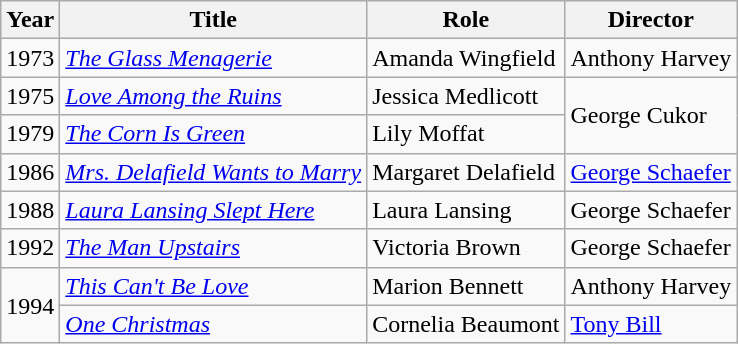<table class="wikitable">
<tr>
<th>Year</th>
<th>Title</th>
<th>Role</th>
<th>Director</th>
</tr>
<tr>
<td>1973</td>
<td><em><a href='#'>The Glass Menagerie</a></em></td>
<td>Amanda Wingfield</td>
<td>Anthony Harvey</td>
</tr>
<tr>
<td>1975</td>
<td><em><a href='#'>Love Among the Ruins</a></em></td>
<td>Jessica Medlicott</td>
<td rowspan="2">George Cukor</td>
</tr>
<tr>
<td>1979</td>
<td><em><a href='#'>The Corn Is Green</a></em></td>
<td>Lily Moffat</td>
</tr>
<tr>
<td>1986</td>
<td><em><a href='#'>Mrs. Delafield Wants to Marry</a></em></td>
<td>Margaret Delafield</td>
<td><a href='#'>George Schaefer</a></td>
</tr>
<tr>
<td>1988</td>
<td><em><a href='#'>Laura Lansing Slept Here</a></em></td>
<td>Laura Lansing</td>
<td>George Schaefer</td>
</tr>
<tr>
<td>1992</td>
<td><em><a href='#'>The Man Upstairs</a></em></td>
<td>Victoria Brown</td>
<td>George Schaefer</td>
</tr>
<tr>
<td rowspan="2">1994</td>
<td><em><a href='#'>This Can't Be Love</a></em></td>
<td>Marion Bennett</td>
<td>Anthony Harvey</td>
</tr>
<tr>
<td><em><a href='#'>One Christmas</a></em></td>
<td>Cornelia Beaumont</td>
<td><a href='#'>Tony Bill</a></td>
</tr>
</table>
